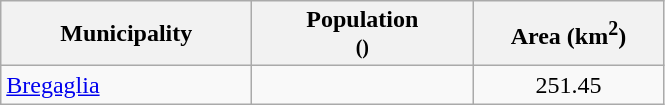<table class="wikitable">
<tr>
<th width="160">Municipality</th>
<th width="140">Population <small><br>()</small></th>
<th width="120">Area (km<sup>2</sup>)</th>
</tr>
<tr>
<td><a href='#'>Bregaglia</a></td>
<td align="center"></td>
<td align="center">251.45</td>
</tr>
</table>
